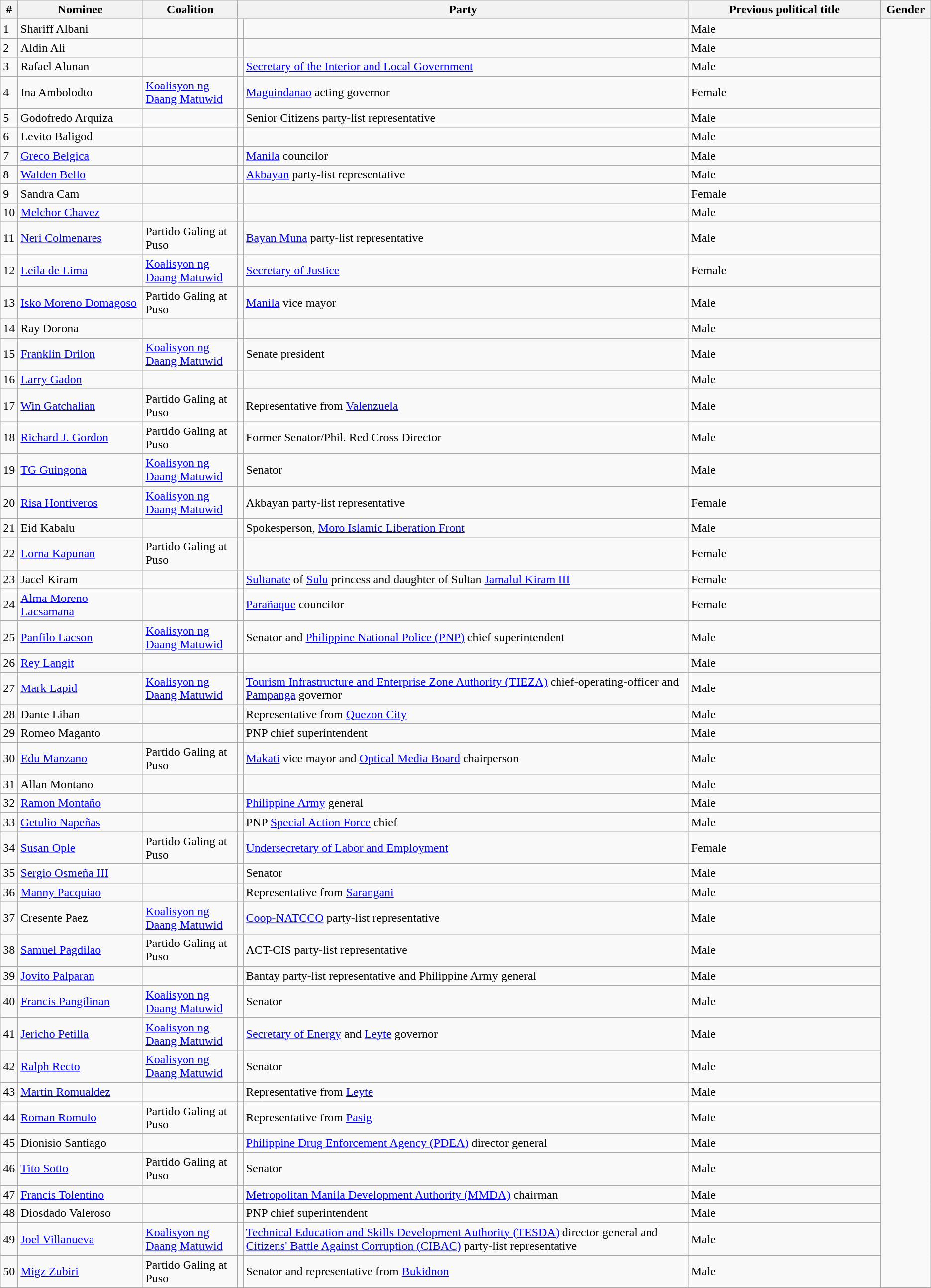<table class="wikitable sortable">
<tr>
<th width=15px>#</th>
<th width=160px>Nominee</th>
<th width=120px>Coalition</th>
<th width=120px colspan=2>Party</th>
<th width=250px>Previous political title</th>
<th width=60px>Gender</th>
</tr>
<tr>
<td>1</td>
<td>Shariff Albani</td>
<td></td>
<td></td>
<td></td>
<td>Male</td>
</tr>
<tr>
<td>2</td>
<td>Aldin Ali</td>
<td></td>
<td></td>
<td></td>
<td>Male</td>
</tr>
<tr>
<td>3</td>
<td>Rafael Alunan</td>
<td></td>
<td></td>
<td><a href='#'>Secretary of the Interior and Local Government</a></td>
<td>Male</td>
</tr>
<tr>
<td>4</td>
<td>Ina Ambolodto</td>
<td><a href='#'>Koalisyon ng Daang Matuwid</a></td>
<td></td>
<td><a href='#'>Maguindanao</a> acting governor</td>
<td>Female</td>
</tr>
<tr>
<td>5</td>
<td>Godofredo Arquiza</td>
<td></td>
<td></td>
<td>Senior Citizens party-list representative</td>
<td>Male</td>
</tr>
<tr>
<td>6</td>
<td>Levito Baligod</td>
<td></td>
<td></td>
<td></td>
<td>Male</td>
</tr>
<tr>
<td>7</td>
<td><a href='#'>Greco Belgica</a></td>
<td></td>
<td></td>
<td><a href='#'>Manila</a> councilor</td>
<td>Male</td>
</tr>
<tr>
<td>8</td>
<td><a href='#'>Walden Bello</a></td>
<td></td>
<td></td>
<td><a href='#'>Akbayan</a> party-list representative</td>
<td>Male</td>
</tr>
<tr>
<td>9</td>
<td>Sandra Cam</td>
<td></td>
<td></td>
<td></td>
<td>Female</td>
</tr>
<tr>
<td>10</td>
<td><a href='#'>Melchor Chavez</a></td>
<td></td>
<td></td>
<td></td>
<td>Male</td>
</tr>
<tr>
<td>11</td>
<td><a href='#'>Neri Colmenares</a></td>
<td>Partido Galing at Puso</td>
<td></td>
<td><a href='#'>Bayan Muna</a> party-list representative</td>
<td>Male</td>
</tr>
<tr>
<td>12</td>
<td><a href='#'>Leila de Lima</a></td>
<td><a href='#'>Koalisyon ng Daang Matuwid</a></td>
<td></td>
<td><a href='#'>Secretary of Justice</a></td>
<td>Female</td>
</tr>
<tr>
<td>13</td>
<td><a href='#'>Isko Moreno Domagoso</a></td>
<td>Partido Galing at Puso</td>
<td></td>
<td><a href='#'>Manila</a> vice mayor</td>
<td>Male</td>
</tr>
<tr>
<td>14</td>
<td>Ray Dorona</td>
<td></td>
<td></td>
<td></td>
<td>Male</td>
</tr>
<tr>
<td>15</td>
<td><a href='#'>Franklin Drilon</a></td>
<td><a href='#'>Koalisyon ng Daang Matuwid</a></td>
<td></td>
<td>Senate president</td>
<td>Male</td>
</tr>
<tr>
<td>16</td>
<td><a href='#'>Larry Gadon</a></td>
<td></td>
<td></td>
<td></td>
<td>Male</td>
</tr>
<tr>
<td>17</td>
<td><a href='#'>Win Gatchalian</a></td>
<td>Partido Galing at Puso</td>
<td></td>
<td>Representative from <a href='#'>Valenzuela</a></td>
<td>Male</td>
</tr>
<tr>
<td>18</td>
<td><a href='#'>Richard J. Gordon</a></td>
<td>Partido Galing at Puso</td>
<td></td>
<td>Former Senator/Phil. Red Cross Director</td>
<td>Male</td>
</tr>
<tr>
<td>19</td>
<td><a href='#'>TG Guingona</a></td>
<td><a href='#'>Koalisyon ng Daang Matuwid</a></td>
<td></td>
<td>Senator</td>
<td>Male</td>
</tr>
<tr>
<td>20</td>
<td><a href='#'>Risa Hontiveros</a></td>
<td><a href='#'>Koalisyon ng Daang Matuwid</a></td>
<td></td>
<td>Akbayan party-list representative</td>
<td>Female</td>
</tr>
<tr>
<td>21</td>
<td>Eid Kabalu</td>
<td></td>
<td></td>
<td>Spokesperson, <a href='#'>Moro Islamic Liberation Front</a></td>
<td>Male</td>
</tr>
<tr>
<td>22</td>
<td><a href='#'>Lorna Kapunan</a></td>
<td>Partido Galing at Puso</td>
<td></td>
<td></td>
<td>Female</td>
</tr>
<tr>
<td>23</td>
<td>Jacel Kiram</td>
<td></td>
<td></td>
<td><a href='#'>Sultanate</a> of <a href='#'>Sulu</a> princess and daughter of Sultan <a href='#'>Jamalul Kiram III</a></td>
<td>Female</td>
</tr>
<tr>
<td>24</td>
<td><a href='#'>Alma Moreno Lacsamana</a></td>
<td></td>
<td></td>
<td><a href='#'>Parañaque</a> councilor</td>
<td>Female</td>
</tr>
<tr>
<td>25</td>
<td><a href='#'>Panfilo Lacson</a></td>
<td><a href='#'>Koalisyon ng Daang Matuwid</a></td>
<td></td>
<td>Senator and <a href='#'>Philippine National Police (PNP)</a> chief superintendent</td>
<td>Male</td>
</tr>
<tr>
<td>26</td>
<td><a href='#'>Rey Langit</a></td>
<td></td>
<td></td>
<td></td>
<td>Male</td>
</tr>
<tr>
<td>27</td>
<td><a href='#'>Mark Lapid</a></td>
<td><a href='#'>Koalisyon ng Daang Matuwid</a></td>
<td></td>
<td><a href='#'>Tourism Infrastructure and Enterprise Zone Authority (TIEZA)</a> chief-operating-officer and <a href='#'>Pampanga</a> governor</td>
<td>Male</td>
</tr>
<tr>
<td>28</td>
<td>Dante Liban</td>
<td></td>
<td></td>
<td>Representative from <a href='#'>Quezon City</a></td>
<td>Male</td>
</tr>
<tr>
<td>29</td>
<td>Romeo Maganto</td>
<td></td>
<td></td>
<td>PNP chief superintendent</td>
<td>Male</td>
</tr>
<tr>
<td>30</td>
<td><a href='#'>Edu Manzano</a></td>
<td>Partido Galing at Puso</td>
<td></td>
<td><a href='#'>Makati</a> vice mayor and <a href='#'>Optical Media Board</a> chairperson</td>
<td>Male</td>
</tr>
<tr>
<td>31</td>
<td>Allan Montano</td>
<td></td>
<td></td>
<td></td>
<td>Male</td>
</tr>
<tr>
<td>32</td>
<td><a href='#'>Ramon Montaño</a></td>
<td></td>
<td></td>
<td><a href='#'>Philippine Army</a> general</td>
<td>Male</td>
</tr>
<tr>
<td>33</td>
<td><a href='#'>Getulio Napeñas</a></td>
<td></td>
<td></td>
<td>PNP <a href='#'>Special Action Force</a> chief</td>
<td>Male</td>
</tr>
<tr>
<td>34</td>
<td><a href='#'>Susan Ople</a></td>
<td>Partido Galing at Puso</td>
<td></td>
<td><a href='#'>Undersecretary of Labor and Employment</a></td>
<td>Female</td>
</tr>
<tr>
<td>35</td>
<td><a href='#'>Sergio Osmeña III</a></td>
<td></td>
<td></td>
<td>Senator</td>
<td>Male</td>
</tr>
<tr>
<td>36</td>
<td><a href='#'>Manny Pacquiao</a></td>
<td></td>
<td></td>
<td>Representative from <a href='#'>Sarangani</a></td>
<td>Male</td>
</tr>
<tr>
<td>37</td>
<td>Cresente Paez</td>
<td><a href='#'>Koalisyon ng Daang Matuwid</a></td>
<td></td>
<td><a href='#'>Coop-NATCCO</a> party-list representative</td>
<td>Male</td>
</tr>
<tr>
<td>38</td>
<td><a href='#'>Samuel Pagdilao</a></td>
<td>Partido Galing at Puso</td>
<td></td>
<td>ACT-CIS party-list representative</td>
<td>Male</td>
</tr>
<tr>
<td>39</td>
<td><a href='#'>Jovito Palparan</a></td>
<td></td>
<td></td>
<td>Bantay party-list representative and Philippine Army general</td>
<td>Male</td>
</tr>
<tr>
<td>40</td>
<td><a href='#'>Francis Pangilinan</a></td>
<td><a href='#'>Koalisyon ng Daang Matuwid</a></td>
<td></td>
<td>Senator</td>
<td>Male</td>
</tr>
<tr>
<td>41</td>
<td><a href='#'>Jericho Petilla</a></td>
<td><a href='#'>Koalisyon ng Daang Matuwid</a></td>
<td></td>
<td><a href='#'>Secretary of Energy</a> and <a href='#'>Leyte</a> governor</td>
<td>Male</td>
</tr>
<tr>
<td>42</td>
<td><a href='#'>Ralph Recto</a></td>
<td><a href='#'>Koalisyon ng Daang Matuwid</a></td>
<td></td>
<td>Senator</td>
<td>Male</td>
</tr>
<tr>
<td>43</td>
<td><a href='#'>Martin Romualdez</a></td>
<td></td>
<td></td>
<td>Representative from <a href='#'>Leyte</a></td>
<td>Male</td>
</tr>
<tr>
<td>44</td>
<td><a href='#'>Roman Romulo</a></td>
<td>Partido Galing at Puso</td>
<td></td>
<td>Representative from <a href='#'>Pasig</a></td>
<td>Male</td>
</tr>
<tr>
<td>45</td>
<td>Dionisio Santiago</td>
<td></td>
<td></td>
<td><a href='#'>Philippine Drug Enforcement Agency (PDEA)</a> director general</td>
<td>Male</td>
</tr>
<tr>
<td>46</td>
<td><a href='#'>Tito Sotto</a></td>
<td>Partido Galing at Puso</td>
<td></td>
<td>Senator</td>
<td>Male</td>
</tr>
<tr>
<td>47</td>
<td><a href='#'>Francis Tolentino</a></td>
<td></td>
<td></td>
<td><a href='#'>Metropolitan Manila Development Authority (MMDA)</a> chairman</td>
<td>Male</td>
</tr>
<tr>
<td>48</td>
<td>Diosdado Valeroso</td>
<td></td>
<td></td>
<td>PNP chief superintendent</td>
<td>Male</td>
</tr>
<tr>
<td>49</td>
<td><a href='#'>Joel Villanueva</a></td>
<td><a href='#'>Koalisyon ng Daang Matuwid</a></td>
<td></td>
<td><a href='#'>Technical Education and Skills Development Authority (TESDA)</a> director general and <a href='#'>Citizens' Battle Against Corruption (CIBAC)</a> party-list representative</td>
<td>Male</td>
</tr>
<tr>
<td>50</td>
<td><a href='#'>Migz Zubiri</a></td>
<td>Partido Galing at Puso</td>
<td></td>
<td>Senator and representative from <a href='#'>Bukidnon</a></td>
<td>Male</td>
</tr>
<tr>
</tr>
</table>
